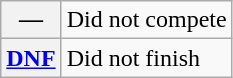<table class="wikitable">
<tr>
<th scope="row">—</th>
<td>Did not compete</td>
</tr>
<tr>
<th scope="row"><a href='#'>DNF</a></th>
<td>Did not finish</td>
</tr>
</table>
